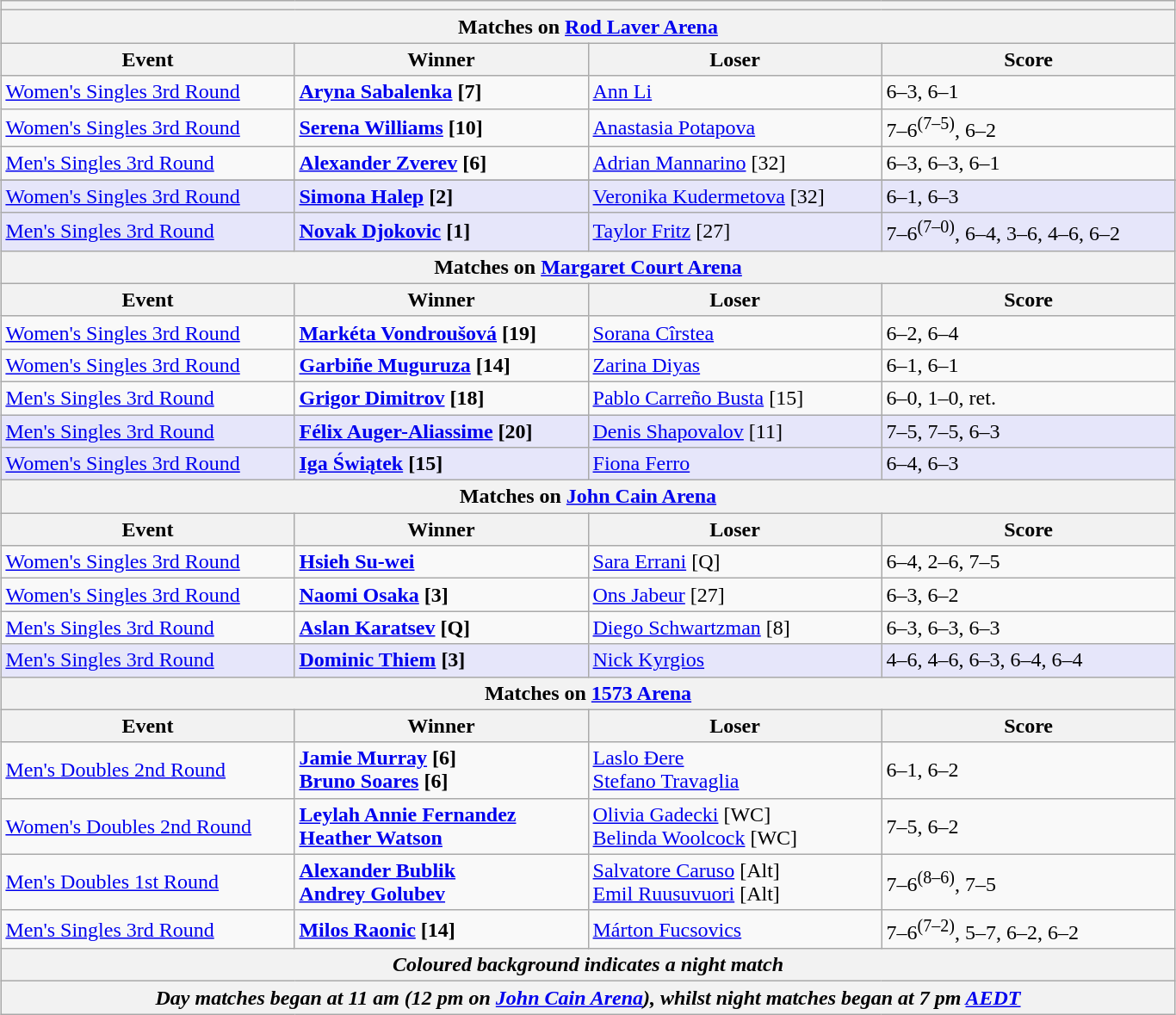<table class="wikitable collapsible uncollapsed" style="margin:auto;">
<tr>
<th colspan=4></th>
</tr>
<tr>
<th colspan=4><strong>Matches on <a href='#'>Rod Laver Arena</a></strong></th>
</tr>
<tr>
<th style="width:220px;">Event</th>
<th style="width:220px;">Winner</th>
<th style="width:220px;">Loser</th>
<th style="width:220px;">Score</th>
</tr>
<tr>
<td><a href='#'>Women's Singles 3rd Round</a></td>
<td> <strong><a href='#'>Aryna Sabalenka</a> [7]</strong></td>
<td> <a href='#'>Ann Li</a></td>
<td>6–3, 6–1</td>
</tr>
<tr>
<td><a href='#'>Women's Singles 3rd Round</a></td>
<td> <strong><a href='#'>Serena Williams</a> [10]</strong></td>
<td> <a href='#'>Anastasia Potapova</a></td>
<td>7–6<sup>(7–5)</sup>, 6–2</td>
</tr>
<tr>
<td><a href='#'>Men's Singles 3rd Round</a></td>
<td> <strong><a href='#'>Alexander Zverev</a> [6]</strong></td>
<td> <a href='#'>Adrian Mannarino</a> [32]</td>
<td>6–3, 6–3, 6–1</td>
</tr>
<tr>
</tr>
<tr bgcolor=lavender>
<td><a href='#'>Women's Singles 3rd Round</a></td>
<td> <strong><a href='#'>Simona Halep</a> [2]</strong></td>
<td> <a href='#'>Veronika Kudermetova</a> [32]</td>
<td>6–1, 6–3</td>
</tr>
<tr bgcolor=lavender>
<td><a href='#'>Men's Singles 3rd Round</a></td>
<td> <strong><a href='#'>Novak Djokovic</a> [1]</strong></td>
<td> <a href='#'>Taylor Fritz</a> [27]</td>
<td>7–6<sup>(7–0)</sup>, 6–4, 3–6, 4–6, 6–2</td>
</tr>
<tr>
<th colspan=4><strong>Matches on <a href='#'>Margaret Court Arena</a></strong></th>
</tr>
<tr>
<th style="width:220px;">Event</th>
<th style="width:220px;">Winner</th>
<th style="width:220px;">Loser</th>
<th style="width:220px;">Score</th>
</tr>
<tr>
<td><a href='#'>Women's Singles 3rd Round</a></td>
<td> <strong><a href='#'>Markéta Vondroušová</a> [19]</strong></td>
<td> <a href='#'>Sorana Cîrstea</a></td>
<td>6–2, 6–4</td>
</tr>
<tr>
<td><a href='#'>Women's Singles 3rd Round</a></td>
<td> <strong><a href='#'>Garbiñe Muguruza</a> [14]</strong></td>
<td> <a href='#'>Zarina Diyas</a></td>
<td>6–1, 6–1</td>
</tr>
<tr>
<td><a href='#'>Men's Singles 3rd Round</a></td>
<td> <strong><a href='#'>Grigor Dimitrov</a> [18]</strong></td>
<td> <a href='#'>Pablo Carreño Busta</a> [15]</td>
<td>6–0, 1–0, ret.</td>
</tr>
<tr bgcolor=lavender>
<td><a href='#'>Men's Singles 3rd Round</a></td>
<td> <strong><a href='#'>Félix Auger-Aliassime</a> [20]</strong></td>
<td> <a href='#'>Denis Shapovalov</a> [11]</td>
<td>7–5, 7–5, 6–3</td>
</tr>
<tr bgcolor=lavender>
<td><a href='#'>Women's Singles 3rd Round</a></td>
<td> <strong><a href='#'>Iga Świątek</a> [15]</strong></td>
<td> <a href='#'>Fiona Ferro</a></td>
<td>6–4, 6–3</td>
</tr>
<tr>
<th colspan=4><strong>Matches on <a href='#'>John Cain Arena</a></strong></th>
</tr>
<tr>
<th style="width:220px;">Event</th>
<th style="width:220px;">Winner</th>
<th style="width:220px;">Loser</th>
<th style="width:220px;">Score</th>
</tr>
<tr>
<td><a href='#'>Women's Singles 3rd Round</a></td>
<td> <strong><a href='#'>Hsieh Su-wei</a></strong></td>
<td> <a href='#'>Sara Errani</a> [Q]</td>
<td>6–4, 2–6, 7–5</td>
</tr>
<tr>
<td><a href='#'>Women's Singles 3rd Round</a></td>
<td> <strong><a href='#'>Naomi Osaka</a> [3]</strong></td>
<td> <a href='#'>Ons Jabeur</a> [27]</td>
<td>6–3, 6–2</td>
</tr>
<tr>
<td><a href='#'>Men's Singles 3rd Round</a></td>
<td> <strong><a href='#'>Aslan Karatsev</a> [Q]</strong></td>
<td> <a href='#'>Diego Schwartzman</a> [8]</td>
<td>6–3, 6–3, 6–3</td>
</tr>
<tr bgcolor=lavender>
<td><a href='#'>Men's Singles 3rd Round</a></td>
<td> <strong><a href='#'>Dominic Thiem</a> [3]</strong></td>
<td> <a href='#'>Nick Kyrgios</a></td>
<td>4–6, 4–6, 6–3, 6–4, 6–4</td>
</tr>
<tr>
<th colspan=4><strong>Matches on <a href='#'>1573 Arena</a></strong></th>
</tr>
<tr>
<th style="width:220px;">Event</th>
<th style="width:220px;">Winner</th>
<th style="width:220px;">Loser</th>
<th style="width:220px;">Score</th>
</tr>
<tr>
<td><a href='#'>Men's Doubles 2nd Round</a></td>
<td> <strong><a href='#'>Jamie Murray</a> [6]<br> <a href='#'>Bruno Soares</a> [6]</strong></td>
<td> <a href='#'>Laslo Đere</a><br> <a href='#'>Stefano Travaglia</a></td>
<td>6–1, 6–2</td>
</tr>
<tr>
<td><a href='#'>Women's Doubles 2nd Round</a></td>
<td> <strong><a href='#'>Leylah Annie Fernandez</a> <br>  <a href='#'>Heather Watson</a></strong></td>
<td> <a href='#'>Olivia Gadecki</a> [WC] <br>  <a href='#'>Belinda Woolcock</a> [WC]</td>
<td>7–5, 6–2</td>
</tr>
<tr>
<td><a href='#'>Men's Doubles 1st Round</a></td>
<td> <strong><a href='#'>Alexander Bublik</a> <br>  <a href='#'>Andrey Golubev</a></strong></td>
<td> <a href='#'>Salvatore Caruso</a> [Alt] <br>  <a href='#'>Emil Ruusuvuori</a> [Alt]</td>
<td>7–6<sup>(8–6)</sup>, 7–5</td>
</tr>
<tr>
<td><a href='#'>Men's Singles 3rd Round</a></td>
<td> <strong><a href='#'>Milos Raonic</a> [14]</strong></td>
<td> <a href='#'>Márton Fucsovics</a></td>
<td>7–6<sup>(7–2)</sup>, 5–7, 6–2, 6–2</td>
</tr>
<tr>
<th colspan=4><em>Coloured background indicates a night match</em></th>
</tr>
<tr>
<th colspan=4><em>Day matches began at 11 am (12 pm on <a href='#'>John Cain Arena</a>), whilst night matches began at 7 pm <a href='#'>AEDT</a></em></th>
</tr>
</table>
